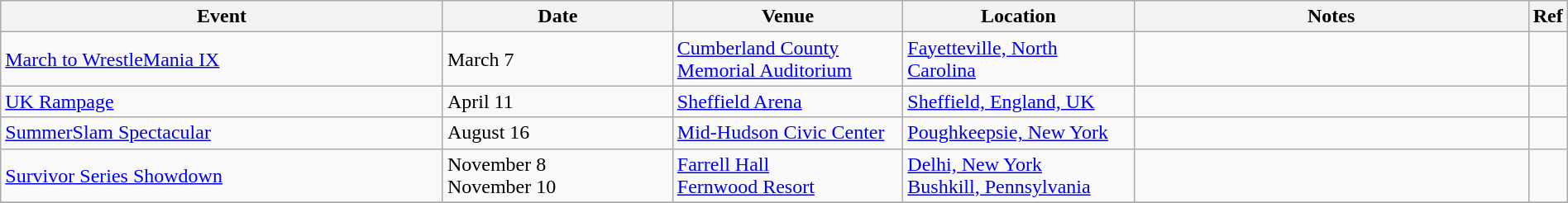<table class="wikitable plainrowheaders sortable" style="width:100%;">
<tr>
<th style="width:29%;">Event</th>
<th style="width:15%;">Date</th>
<th style="width:15%;">Venue</th>
<th style="width:15%;">Location</th>
<th style="width:99%;">Notes</th>
<th style="width:99%;">Ref</th>
</tr>
<tr>
<td><a href='#'>March to WrestleMania IX</a></td>
<td>March 7<br></td>
<td><a href='#'>Cumberland County Memorial Auditorium</a></td>
<td><a href='#'>Fayetteville, North Carolina</a></td>
<td></td>
<td></td>
</tr>
<tr>
<td><a href='#'>UK Rampage</a></td>
<td>April 11</td>
<td><a href='#'>Sheffield Arena</a></td>
<td><a href='#'>Sheffield, England, UK</a></td>
<td></td>
<td></td>
</tr>
<tr>
<td><a href='#'>SummerSlam Spectacular</a></td>
<td>August 16<br></td>
<td><a href='#'>Mid-Hudson Civic Center</a></td>
<td><a href='#'>Poughkeepsie, New York</a></td>
<td></td>
<td></td>
</tr>
<tr>
<td><a href='#'>Survivor Series Showdown</a></td>
<td>November 8<br>November 10<br></td>
<td><a href='#'>Farrell Hall</a><br><a href='#'>Fernwood Resort</a></td>
<td><a href='#'>Delhi, New York</a><br><a href='#'>Bushkill, Pennsylvania</a></td>
<td></td>
<td></td>
</tr>
<tr>
</tr>
</table>
